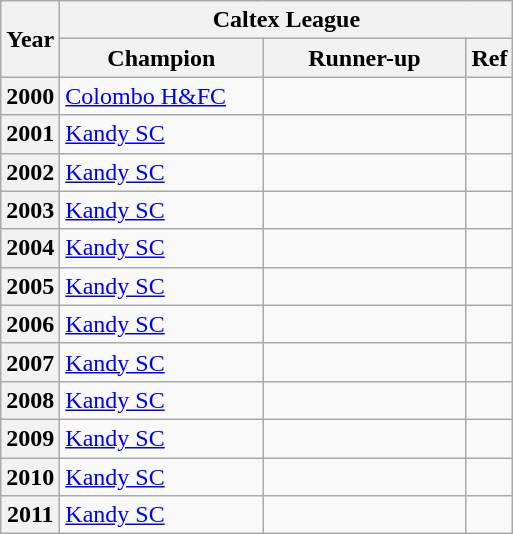<table class="wikitable sortable">
<tr>
<th rowspan=2>Year</th>
<th colspan=3>Caltex League</th>
</tr>
<tr>
<th style="width:8em;">Champion</th>
<th style="width:8em;">Runner-up</th>
<th class="unsortable">Ref</th>
</tr>
<tr>
<th>2000</th>
<td><a href='#'>Colombo H&FC</a></td>
<td></td>
<td></td>
</tr>
<tr>
<th>2001</th>
<td><a href='#'>Kandy SC</a></td>
<td></td>
<td></td>
</tr>
<tr>
<th>2002</th>
<td><a href='#'>Kandy SC</a></td>
<td></td>
<td></td>
</tr>
<tr>
<th>2003</th>
<td><a href='#'>Kandy SC</a></td>
<td></td>
<td></td>
</tr>
<tr>
<th>2004</th>
<td><a href='#'>Kandy SC</a></td>
<td></td>
<td></td>
</tr>
<tr>
<th>2005</th>
<td><a href='#'>Kandy SC</a></td>
<td></td>
<td></td>
</tr>
<tr>
<th>2006</th>
<td><a href='#'>Kandy SC</a></td>
<td></td>
<td></td>
</tr>
<tr>
<th>2007</th>
<td><a href='#'>Kandy SC</a></td>
<td></td>
<td></td>
</tr>
<tr>
<th>2008</th>
<td><a href='#'>Kandy SC</a></td>
<td></td>
<td></td>
</tr>
<tr>
<th>2009</th>
<td><a href='#'>Kandy SC</a></td>
<td></td>
<td></td>
</tr>
<tr>
<th>2010</th>
<td><a href='#'>Kandy SC</a></td>
<td></td>
<td></td>
</tr>
<tr>
<th>2011</th>
<td><a href='#'>Kandy SC</a></td>
<td></td>
<td></td>
</tr>
</table>
